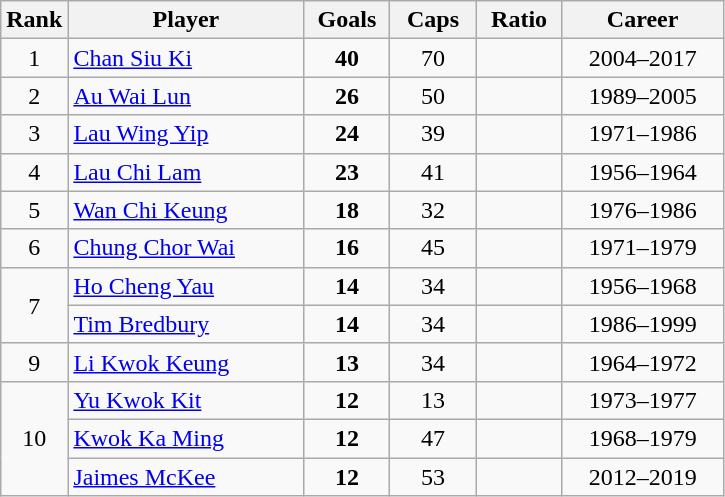<table class="wikitable sortable" style="text-align:center;">
<tr>
<th width=30px>Rank</th>
<th style="width:150px;">Player</th>
<th width=50px>Goals</th>
<th width=50px>Caps</th>
<th width=50px>Ratio</th>
<th style="width:100px;">Career</th>
</tr>
<tr>
<td>1</td>
<td style="text-align:left;"><a href='#'>Chan Siu Ki</a></td>
<td><strong>40</strong></td>
<td>70</td>
<td></td>
<td>2004–2017</td>
</tr>
<tr>
<td>2</td>
<td style="text-align:left;"><a href='#'>Au Wai Lun</a></td>
<td><strong>26</strong></td>
<td>50</td>
<td></td>
<td>1989–2005</td>
</tr>
<tr>
<td>3</td>
<td style="text-align:left;"><a href='#'>Lau Wing Yip</a></td>
<td><strong>24</strong></td>
<td>39</td>
<td></td>
<td>1971–1986</td>
</tr>
<tr>
<td>4</td>
<td style="text-align:left;"><a href='#'>Lau Chi Lam</a></td>
<td><strong>23</strong></td>
<td>41</td>
<td></td>
<td>1956–1964</td>
</tr>
<tr>
<td>5</td>
<td style="text-align:left;"><a href='#'>Wan Chi Keung</a></td>
<td><strong>18</strong></td>
<td>32</td>
<td></td>
<td>1976–1986</td>
</tr>
<tr>
<td>6</td>
<td style="text-align:left;"><a href='#'>Chung Chor Wai</a></td>
<td><strong>16</strong></td>
<td>45</td>
<td></td>
<td>1971–1979</td>
</tr>
<tr>
<td rowspan=2>7</td>
<td style="text-align:left;"><a href='#'>Ho Cheng Yau</a></td>
<td><strong>14</strong></td>
<td>34</td>
<td></td>
<td>1956–1968</td>
</tr>
<tr>
<td style="text-align:left;"><a href='#'>Tim Bredbury</a></td>
<td><strong>14</strong></td>
<td>34</td>
<td></td>
<td>1986–1999</td>
</tr>
<tr>
<td>9</td>
<td style="text-align:left;"><a href='#'>Li Kwok Keung</a></td>
<td><strong>13</strong></td>
<td>34</td>
<td></td>
<td>1964–1972</td>
</tr>
<tr>
<td rowspan=3>10</td>
<td style="text-align:left;"><a href='#'>Yu Kwok Kit</a></td>
<td><strong>12</strong></td>
<td>13</td>
<td></td>
<td>1973–1977</td>
</tr>
<tr>
<td style="text-align:left;"><a href='#'>Kwok Ka Ming</a></td>
<td><strong>12</strong></td>
<td>47</td>
<td></td>
<td>1968–1979</td>
</tr>
<tr>
<td style="text-align:left;"><a href='#'>Jaimes McKee</a></td>
<td><strong>12</strong></td>
<td>53</td>
<td></td>
<td>2012–2019</td>
</tr>
</table>
